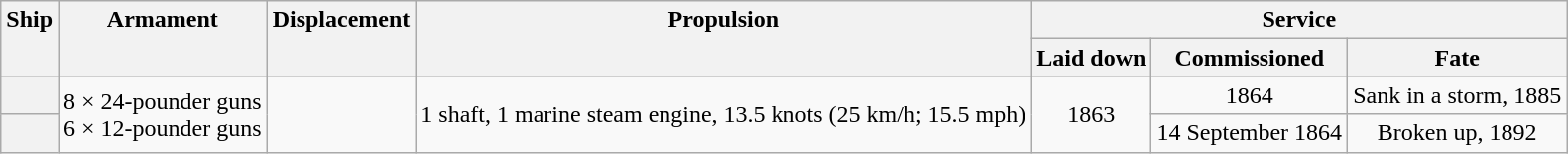<table class="wikitable plainrowheaders" style="text-align: center;">
<tr valign="top">
<th scope="col" rowspan="2">Ship</th>
<th scope="col" rowspan="2">Armament</th>
<th scope="col" rowspan="2">Displacement</th>
<th scope="col" rowspan="2">Propulsion</th>
<th scope="col" colspan="3">Service</th>
</tr>
<tr valign="top">
<th scope="col">Laid down</th>
<th scope="col">Commissioned</th>
<th scope="col">Fate</th>
</tr>
<tr valign="center">
<th scope="row"></th>
<td rowspan="2">8 × 24-pounder guns<br>6 × 12-pounder guns</td>
<td rowspan="2"></td>
<td rowspan="2">1 shaft, 1 marine steam engine, 13.5 knots (25 km/h; 15.5 mph)</td>
<td rowspan="2">1863</td>
<td>1864</td>
<td>Sank in a storm, 1885</td>
</tr>
<tr valign="center">
<th scope="row"></th>
<td>14 September 1864</td>
<td>Broken up, 1892</td>
</tr>
</table>
